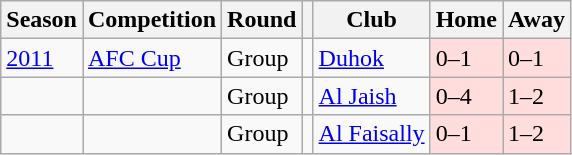<table class="wikitable collapsible collapsed">
<tr>
<th>Season</th>
<th>Competition</th>
<th>Round</th>
<th></th>
<th>Club</th>
<th>Home</th>
<th>Away</th>
</tr>
<tr>
<td><a href='#'>2011</a></td>
<td><a href='#'>AFC Cup</a></td>
<td>Group</td>
<td></td>
<td><a href='#'>Duhok</a></td>
<td bgcolor=#ffdddd>0–1</td>
<td bgcolor=#ffdddd>0–1</td>
</tr>
<tr>
<td></td>
<td></td>
<td>Group</td>
<td></td>
<td><a href='#'>Al Jaish</a></td>
<td bgcolor=#ffdddd>0–4</td>
<td bgcolor=#ffdddd>1–2</td>
</tr>
<tr>
<td></td>
<td></td>
<td>Group</td>
<td></td>
<td><a href='#'>Al Faisally</a></td>
<td bgcolor=#ffdddd>0–1</td>
<td bgcolor=#ffdddd>1–2</td>
</tr>
</table>
